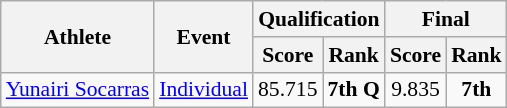<table class="wikitable" style="font-size:90%">
<tr>
<th rowspan="2">Athlete</th>
<th rowspan="2">Event</th>
<th colspan="2">Qualification</th>
<th colspan="2">Final</th>
</tr>
<tr>
<th>Score</th>
<th>Rank</th>
<th>Score</th>
<th>Rank</th>
</tr>
<tr>
<td><a href='#'>Yunairi Socarras</a></td>
<td><a href='#'>Individual</a></td>
<td align=center>85.715</td>
<td align=center><strong>7th Q</strong></td>
<td align=center>9.835</td>
<td align=center><strong>7th</strong></td>
</tr>
</table>
